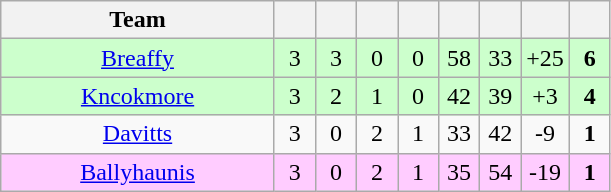<table class="wikitable" style="text-align:center">
<tr>
<th style="width:175px;">Team</th>
<th width="20"></th>
<th width="20"></th>
<th width="20"></th>
<th width="20"></th>
<th width="20"></th>
<th width="20"></th>
<th width="20"></th>
<th width="20"></th>
</tr>
<tr style="background:#cfc;">
<td><a href='#'>Breaffy</a></td>
<td>3</td>
<td>3</td>
<td>0</td>
<td>0</td>
<td>58</td>
<td>33</td>
<td>+25</td>
<td><strong>6</strong></td>
</tr>
<tr style="background:#cfc;">
<td><a href='#'>Kncokmore</a></td>
<td>3</td>
<td>2</td>
<td>1</td>
<td>0</td>
<td>42</td>
<td>39</td>
<td>+3</td>
<td><strong>4</strong></td>
</tr>
<tr>
<td><a href='#'>Davitts</a></td>
<td>3</td>
<td>0</td>
<td>2</td>
<td>1</td>
<td>33</td>
<td>42</td>
<td>-9</td>
<td><strong>1</strong></td>
</tr>
<tr style="background:#fcf;">
<td><a href='#'>Ballyhaunis</a></td>
<td>3</td>
<td>0</td>
<td>2</td>
<td>1</td>
<td>35</td>
<td>54</td>
<td>-19</td>
<td><strong>1</strong></td>
</tr>
</table>
